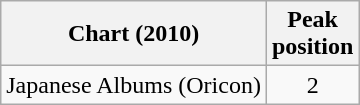<table class="wikitable">
<tr>
<th>Chart (2010)</th>
<th>Peak<br>position</th>
</tr>
<tr>
<td>Japanese Albums (Oricon)</td>
<td align="center">2</td>
</tr>
</table>
